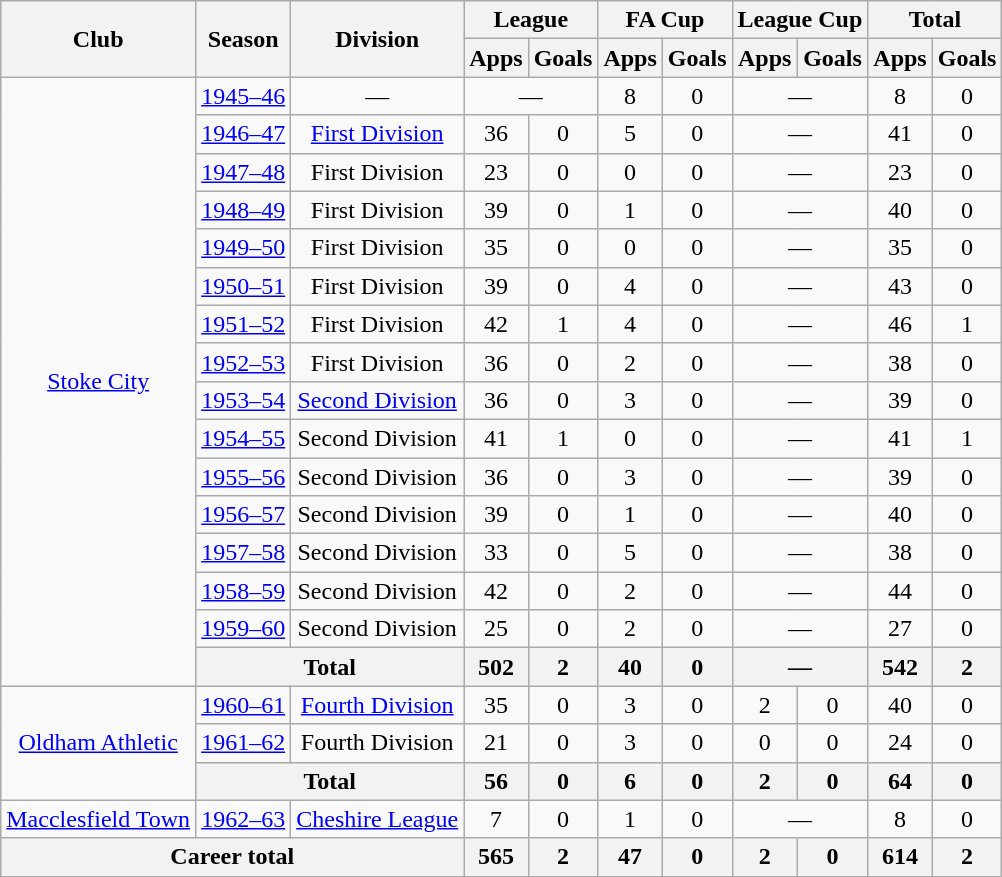<table class="wikitable" style="text-align: center;">
<tr>
<th rowspan="2">Club</th>
<th rowspan="2">Season</th>
<th rowspan="2">Division</th>
<th colspan="2">League</th>
<th colspan="2">FA Cup</th>
<th colspan="2">League Cup</th>
<th colspan="2">Total</th>
</tr>
<tr>
<th>Apps</th>
<th>Goals</th>
<th>Apps</th>
<th>Goals</th>
<th>Apps</th>
<th>Goals</th>
<th>Apps</th>
<th>Goals</th>
</tr>
<tr>
<td rowspan="16"><a href='#'>Stoke City</a></td>
<td><a href='#'>1945–46</a></td>
<td>—</td>
<td colspan="2">—</td>
<td>8</td>
<td>0</td>
<td colspan="2">—</td>
<td>8</td>
<td>0</td>
</tr>
<tr>
<td><a href='#'>1946–47</a></td>
<td><a href='#'>First Division</a></td>
<td>36</td>
<td>0</td>
<td>5</td>
<td>0</td>
<td colspan="2">—</td>
<td>41</td>
<td>0</td>
</tr>
<tr>
<td><a href='#'>1947–48</a></td>
<td>First Division</td>
<td>23</td>
<td>0</td>
<td>0</td>
<td>0</td>
<td colspan="2">—</td>
<td>23</td>
<td>0</td>
</tr>
<tr>
<td><a href='#'>1948–49</a></td>
<td>First Division</td>
<td>39</td>
<td>0</td>
<td>1</td>
<td>0</td>
<td colspan="2">—</td>
<td>40</td>
<td>0</td>
</tr>
<tr>
<td><a href='#'>1949–50</a></td>
<td>First Division</td>
<td>35</td>
<td>0</td>
<td>0</td>
<td>0</td>
<td colspan="2">—</td>
<td>35</td>
<td>0</td>
</tr>
<tr>
<td><a href='#'>1950–51</a></td>
<td>First Division</td>
<td>39</td>
<td>0</td>
<td>4</td>
<td>0</td>
<td colspan="2">—</td>
<td>43</td>
<td>0</td>
</tr>
<tr>
<td><a href='#'>1951–52</a></td>
<td>First Division</td>
<td>42</td>
<td>1</td>
<td>4</td>
<td>0</td>
<td colspan="2">—</td>
<td>46</td>
<td>1</td>
</tr>
<tr>
<td><a href='#'>1952–53</a></td>
<td>First Division</td>
<td>36</td>
<td>0</td>
<td>2</td>
<td>0</td>
<td colspan="2">—</td>
<td>38</td>
<td>0</td>
</tr>
<tr>
<td><a href='#'>1953–54</a></td>
<td><a href='#'>Second Division</a></td>
<td>36</td>
<td>0</td>
<td>3</td>
<td>0</td>
<td colspan="2">—</td>
<td>39</td>
<td>0</td>
</tr>
<tr>
<td><a href='#'>1954–55</a></td>
<td>Second Division</td>
<td>41</td>
<td>1</td>
<td>0</td>
<td>0</td>
<td colspan="2">—</td>
<td>41</td>
<td>1</td>
</tr>
<tr>
<td><a href='#'>1955–56</a></td>
<td>Second Division</td>
<td>36</td>
<td>0</td>
<td>3</td>
<td>0</td>
<td colspan="2">—</td>
<td>39</td>
<td>0</td>
</tr>
<tr>
<td><a href='#'>1956–57</a></td>
<td>Second Division</td>
<td>39</td>
<td>0</td>
<td>1</td>
<td>0</td>
<td colspan="2">—</td>
<td>40</td>
<td>0</td>
</tr>
<tr>
<td><a href='#'>1957–58</a></td>
<td>Second Division</td>
<td>33</td>
<td>0</td>
<td>5</td>
<td>0</td>
<td colspan="2">—</td>
<td>38</td>
<td>0</td>
</tr>
<tr>
<td><a href='#'>1958–59</a></td>
<td>Second Division</td>
<td>42</td>
<td>0</td>
<td>2</td>
<td>0</td>
<td colspan="2">—</td>
<td>44</td>
<td>0</td>
</tr>
<tr>
<td><a href='#'>1959–60</a></td>
<td>Second Division</td>
<td>25</td>
<td>0</td>
<td>2</td>
<td>0</td>
<td colspan="2">—</td>
<td>27</td>
<td>0</td>
</tr>
<tr>
<th colspan="2">Total</th>
<th>502</th>
<th>2</th>
<th>40</th>
<th>0</th>
<th colspan="2">—</th>
<th>542</th>
<th>2</th>
</tr>
<tr>
<td rowspan="3"><a href='#'>Oldham Athletic</a></td>
<td><a href='#'>1960–61</a></td>
<td><a href='#'>Fourth Division</a></td>
<td>35</td>
<td>0</td>
<td>3</td>
<td>0</td>
<td>2</td>
<td>0</td>
<td>40</td>
<td>0</td>
</tr>
<tr>
<td><a href='#'>1961–62</a></td>
<td>Fourth Division</td>
<td>21</td>
<td>0</td>
<td>3</td>
<td>0</td>
<td>0</td>
<td>0</td>
<td>24</td>
<td>0</td>
</tr>
<tr>
<th colspan="2">Total</th>
<th>56</th>
<th>0</th>
<th>6</th>
<th>0</th>
<th>2</th>
<th>0</th>
<th>64</th>
<th>0</th>
</tr>
<tr>
<td><a href='#'>Macclesfield Town</a></td>
<td><a href='#'>1962–63</a></td>
<td><a href='#'>Cheshire League</a></td>
<td>7</td>
<td>0</td>
<td>1</td>
<td>0</td>
<td colspan="2">—</td>
<td>8</td>
<td>0</td>
</tr>
<tr>
<th colspan="3">Career total</th>
<th>565</th>
<th>2</th>
<th>47</th>
<th>0</th>
<th>2</th>
<th>0</th>
<th>614</th>
<th>2</th>
</tr>
</table>
